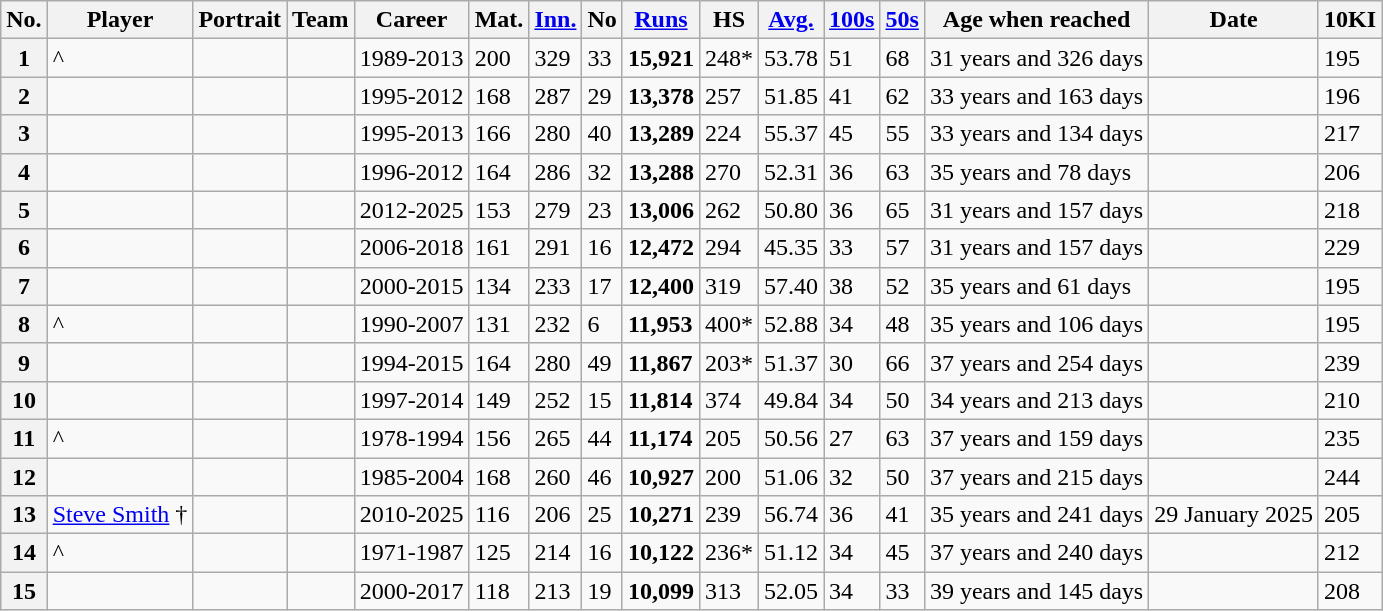<table class="wikitable plainrowheaders sortable">
<tr>
<th scope="col">No.</th>
<th scope="col">Player</th>
<th>Portrait</th>
<th scope="col">Team</th>
<th scope="col">Career</th>
<th scope="col">Mat.</th>
<th scope="col"><a href='#'>Inn.</a></th>
<th>No</th>
<th><a href='#'>Runs</a></th>
<th>HS</th>
<th scope="col"><a href='#'>Avg.</a></th>
<th scope="col"><a href='#'>100s</a></th>
<th scope="col"><a href='#'>50s</a></th>
<th scope="col">Age when reached</th>
<th scope="col">Date</th>
<th>10KI</th>
</tr>
<tr>
<th>1</th>
<td> ^</td>
<td></td>
<td></td>
<td>1989-2013</td>
<td>200</td>
<td>329</td>
<td>33</td>
<td><strong>15,921</strong></td>
<td>248*</td>
<td>53.78</td>
<td>51</td>
<td>68</td>
<td>31 years and 326 days</td>
<td></td>
<td>195</td>
</tr>
<tr>
<th>2</th>
<td></td>
<td></td>
<td></td>
<td>1995-2012</td>
<td>168</td>
<td>287</td>
<td>29</td>
<td><strong>13,378</strong></td>
<td>257</td>
<td>51.85</td>
<td>41</td>
<td>62</td>
<td>33 years and 163 days</td>
<td></td>
<td>196</td>
</tr>
<tr>
<th>3</th>
<td></td>
<td></td>
<td></td>
<td>1995-2013</td>
<td>166</td>
<td>280</td>
<td>40</td>
<td><strong>13,289</strong></td>
<td>224</td>
<td>55.37</td>
<td>45</td>
<td>55</td>
<td>33 years and 134 days</td>
<td></td>
<td>217</td>
</tr>
<tr>
<th>4</th>
<td></td>
<td></td>
<td></td>
<td>1996-2012</td>
<td>164</td>
<td>286</td>
<td>32</td>
<td><strong>13,288</strong></td>
<td>270</td>
<td>52.31</td>
<td>36</td>
<td>63</td>
<td>35 years and 78 days</td>
<td></td>
<td>206</td>
</tr>
<tr>
<th>5</th>
<td> </td>
<td></td>
<td></td>
<td>2012-2025</td>
<td>153</td>
<td>279</td>
<td>23</td>
<td><strong>13,006</strong></td>
<td>262</td>
<td>50.80</td>
<td>36</td>
<td>65</td>
<td>31 years and 157 days</td>
<td></td>
<td>218</td>
</tr>
<tr>
<th>6</th>
<td></td>
<td></td>
<td></td>
<td>2006-2018</td>
<td>161</td>
<td>291</td>
<td>16</td>
<td><strong>12,472</strong></td>
<td>294</td>
<td>45.35</td>
<td>33</td>
<td>57</td>
<td>31 years and 157 days</td>
<td></td>
<td>229</td>
</tr>
<tr>
<th>7</th>
<td></td>
<td></td>
<td></td>
<td>2000-2015</td>
<td>134</td>
<td>233</td>
<td>17</td>
<td><strong>12,400</strong></td>
<td>319</td>
<td>57.40</td>
<td>38</td>
<td>52</td>
<td>35 years and 61 days</td>
<td></td>
<td>195</td>
</tr>
<tr>
<th>8</th>
<td> ^</td>
<td></td>
<td></td>
<td>1990-2007</td>
<td>131</td>
<td>232</td>
<td>6</td>
<td><strong>11,953</strong></td>
<td>400*</td>
<td>52.88</td>
<td>34</td>
<td>48</td>
<td>35 years and 106 days</td>
<td></td>
<td>195</td>
</tr>
<tr>
<th>9</th>
<td></td>
<td></td>
<td></td>
<td>1994-2015</td>
<td>164</td>
<td>280</td>
<td>49</td>
<td><strong>11,867</strong></td>
<td>203*</td>
<td>51.37</td>
<td>30</td>
<td>66</td>
<td>37 years and 254 days</td>
<td></td>
<td>239</td>
</tr>
<tr>
<th>10</th>
<td></td>
<td></td>
<td></td>
<td>1997-2014</td>
<td>149</td>
<td>252</td>
<td>15</td>
<td><strong>11,814</strong></td>
<td>374</td>
<td>49.84</td>
<td>34</td>
<td>50</td>
<td>34 years and 213 days</td>
<td></td>
<td>210</td>
</tr>
<tr>
<th>11</th>
<td> ^</td>
<td></td>
<td></td>
<td>1978-1994</td>
<td>156</td>
<td>265</td>
<td>44</td>
<td><strong>11,174</strong></td>
<td>205</td>
<td>50.56</td>
<td>27</td>
<td>63</td>
<td>37 years and 159 days</td>
<td></td>
<td>235</td>
</tr>
<tr>
<th>12</th>
<td></td>
<td></td>
<td></td>
<td>1985-2004</td>
<td>168</td>
<td>260</td>
<td>46</td>
<td><strong>10,927</strong></td>
<td>200</td>
<td>51.06</td>
<td>32</td>
<td>50</td>
<td>37 years and 215 days</td>
<td></td>
<td>244</td>
</tr>
<tr>
<th>13</th>
<td><a href='#'>Steve Smith</a> †</td>
<td></td>
<td></td>
<td>2010-2025</td>
<td>116</td>
<td>206</td>
<td>25</td>
<td><strong>10,271</strong></td>
<td>239</td>
<td>56.74</td>
<td>36</td>
<td>41</td>
<td>35 years and 241 days</td>
<td>29 January 2025</td>
<td>205</td>
</tr>
<tr>
<th>14</th>
<td> ^</td>
<td></td>
<td></td>
<td>1971-1987</td>
<td>125</td>
<td>214</td>
<td>16</td>
<td><strong>10,122</strong></td>
<td>236*</td>
<td>51.12</td>
<td>34</td>
<td>45</td>
<td>37 years and 240 days</td>
<td></td>
<td>212</td>
</tr>
<tr>
<th>15</th>
<td></td>
<td></td>
<td></td>
<td>2000-2017</td>
<td>118</td>
<td>213</td>
<td>19</td>
<td><strong>10,099</strong></td>
<td>313</td>
<td>52.05</td>
<td>34</td>
<td>33</td>
<td>39 years and 145 days</td>
<td></td>
<td>208</td>
</tr>
</table>
